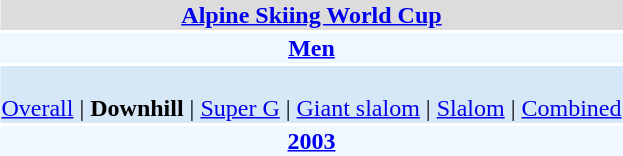<table align="right" class="toccolours" style="margin: 0 0 1em 1em;">
<tr>
<td colspan="2" align=center bgcolor=Gainsboro><strong><a href='#'>Alpine Skiing World Cup</a></strong></td>
</tr>
<tr>
<td colspan="2" align=center bgcolor=AliceBlue><strong><a href='#'>Men</a></strong></td>
</tr>
<tr>
<td colspan="2" align=center bgcolor=D6E8F8><br><a href='#'>Overall</a> | 
<strong>Downhill</strong> | 
<a href='#'>Super G</a> | 
<a href='#'>Giant slalom</a> | 
<a href='#'>Slalom</a> | 
<a href='#'>Combined</a></td>
</tr>
<tr>
<td colspan="2" align=center bgcolor=AliceBlue><strong><a href='#'>2003</a></strong></td>
</tr>
</table>
